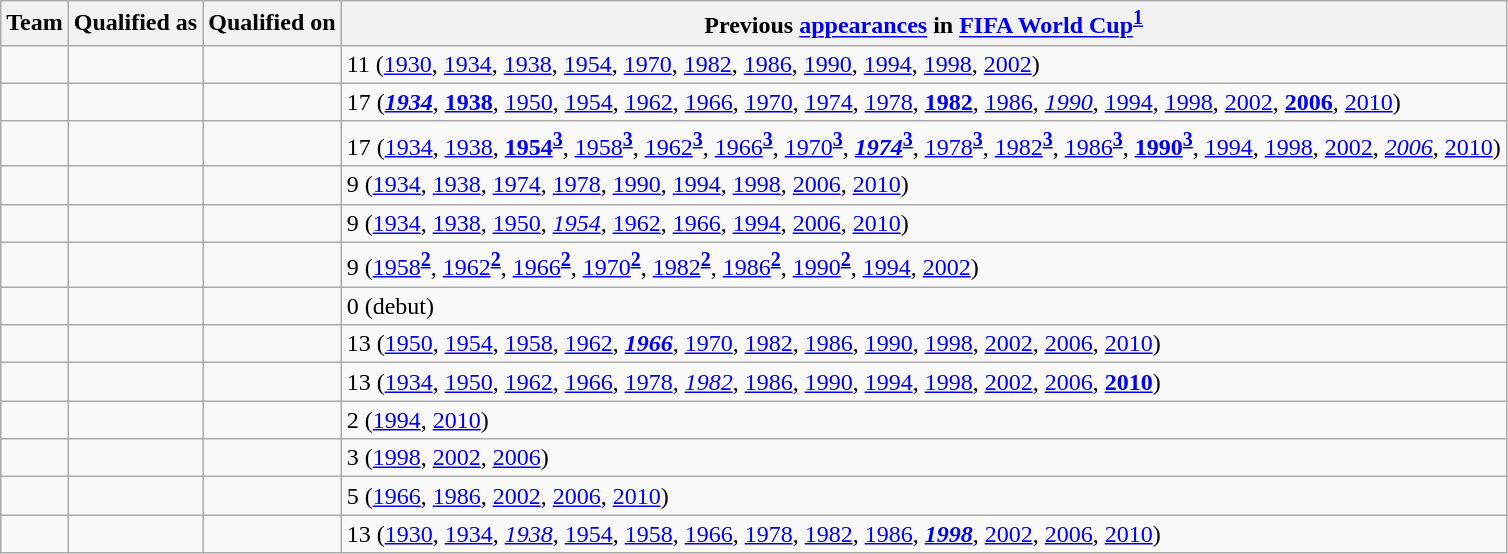<table class="wikitable sortable">
<tr>
<th>Team</th>
<th>Qualified as</th>
<th>Qualified on</th>
<th data-sort-type="number">Previous <a href='#'>appearances</a> in <a href='#'>FIFA World Cup</a><sup><a href='#'>1</a></sup></th>
</tr>
<tr>
<td></td>
<td></td>
<td></td>
<td>11 (<a href='#'>1930</a>, <a href='#'>1934</a>, <a href='#'>1938</a>, <a href='#'>1954</a>, <a href='#'>1970</a>, <a href='#'>1982</a>, <a href='#'>1986</a>, <a href='#'>1990</a>, <a href='#'>1994</a>, <a href='#'>1998</a>, <a href='#'>2002</a>)</td>
</tr>
<tr>
<td></td>
<td></td>
<td></td>
<td>17 (<strong><em><a href='#'>1934</a></em></strong>, <strong><a href='#'>1938</a></strong>, <a href='#'>1950</a>, <a href='#'>1954</a>, <a href='#'>1962</a>, <a href='#'>1966</a>, <a href='#'>1970</a>, <a href='#'>1974</a>, <a href='#'>1978</a>, <strong><a href='#'>1982</a></strong>, <a href='#'>1986</a>, <em><a href='#'>1990</a></em>, <a href='#'>1994</a>, <a href='#'>1998</a>, <a href='#'>2002</a>, <strong><a href='#'>2006</a></strong>, <a href='#'>2010</a>)</td>
</tr>
<tr>
<td></td>
<td></td>
<td></td>
<td>17 (<a href='#'>1934</a>, <a href='#'>1938</a>, <strong><a href='#'>1954</a></strong><sup><strong><a href='#'>3</a></strong></sup>, <a href='#'>1958</a><sup><strong><a href='#'>3</a></strong></sup>, <a href='#'>1962</a><sup><strong><a href='#'>3</a></strong></sup>, <a href='#'>1966</a><sup><strong><a href='#'>3</a></strong></sup>, <a href='#'>1970</a><sup><strong><a href='#'>3</a></strong></sup>, <strong><em><a href='#'>1974</a></em></strong><sup><strong><a href='#'>3</a></strong></sup>, <a href='#'>1978</a><sup><strong><a href='#'>3</a></strong></sup>, <a href='#'>1982</a><sup><strong><a href='#'>3</a></strong></sup>, <a href='#'>1986</a><sup><strong><a href='#'>3</a></strong></sup>, <strong><a href='#'>1990</a></strong><sup><strong><a href='#'>3</a></strong></sup>, <a href='#'>1994</a>, <a href='#'>1998</a>, <a href='#'>2002</a>, <em><a href='#'>2006</a></em>, <a href='#'>2010</a>)</td>
</tr>
<tr>
<td></td>
<td></td>
<td></td>
<td>9 (<a href='#'>1934</a>, <a href='#'>1938</a>, <a href='#'>1974</a>, <a href='#'>1978</a>, <a href='#'>1990</a>, <a href='#'>1994</a>, <a href='#'>1998</a>, <a href='#'>2006</a>, <a href='#'>2010</a>)</td>
</tr>
<tr>
<td></td>
<td></td>
<td></td>
<td>9 (<a href='#'>1934</a>, <a href='#'>1938</a>, <a href='#'>1950</a>, <em><a href='#'>1954</a></em>, <a href='#'>1962</a>, <a href='#'>1966</a>, <a href='#'>1994</a>, <a href='#'>2006</a>, <a href='#'>2010</a>)</td>
</tr>
<tr>
<td></td>
<td></td>
<td></td>
<td>9 (<a href='#'>1958</a><sup><strong><a href='#'>2</a></strong></sup>, <a href='#'>1962</a><sup><strong><a href='#'>2</a></strong></sup>, <a href='#'>1966</a><sup><strong><a href='#'>2</a></strong></sup>, <a href='#'>1970</a><sup><strong><a href='#'>2</a></strong></sup>, <a href='#'>1982</a><sup><strong><a href='#'>2</a></strong></sup>, <a href='#'>1986</a><sup><strong><a href='#'>2</a></strong></sup>, <a href='#'>1990</a><sup><strong><a href='#'>2</a></strong></sup>, <a href='#'>1994</a>, <a href='#'>2002</a>)</td>
</tr>
<tr>
<td></td>
<td></td>
<td></td>
<td>0 (debut)</td>
</tr>
<tr>
<td></td>
<td></td>
<td></td>
<td>13 (<a href='#'>1950</a>, <a href='#'>1954</a>, <a href='#'>1958</a>, <a href='#'>1962</a>, <strong><em><a href='#'>1966</a></em></strong>, <a href='#'>1970</a>, <a href='#'>1982</a>, <a href='#'>1986</a>, <a href='#'>1990</a>, <a href='#'>1998</a>, <a href='#'>2002</a>, <a href='#'>2006</a>, <a href='#'>2010</a>)</td>
</tr>
<tr>
<td></td>
<td></td>
<td></td>
<td>13 (<a href='#'>1934</a>, <a href='#'>1950</a>, <a href='#'>1962</a>, <a href='#'>1966</a>, <a href='#'>1978</a>, <em><a href='#'>1982</a></em>, <a href='#'>1986</a>, <a href='#'>1990</a>, <a href='#'>1994</a>, <a href='#'>1998</a>, <a href='#'>2002</a>, <a href='#'>2006</a>, <strong><a href='#'>2010</a></strong>)</td>
</tr>
<tr>
<td></td>
<td></td>
<td></td>
<td>2 (<a href='#'>1994</a>, <a href='#'>2010</a>)</td>
</tr>
<tr>
<td></td>
<td></td>
<td></td>
<td>3 (<a href='#'>1998</a>, <a href='#'>2002</a>, <a href='#'>2006</a>)</td>
</tr>
<tr>
<td></td>
<td></td>
<td></td>
<td>5 (<a href='#'>1966</a>, <a href='#'>1986</a>, <a href='#'>2002</a>, <a href='#'>2006</a>, <a href='#'>2010</a>)</td>
</tr>
<tr>
<td></td>
<td></td>
<td></td>
<td>13 (<a href='#'>1930</a>, <a href='#'>1934</a>, <em><a href='#'>1938</a></em>, <a href='#'>1954</a>, <a href='#'>1958</a>, <a href='#'>1966</a>, <a href='#'>1978</a>, <a href='#'>1982</a>, <a href='#'>1986</a>, <strong><em><a href='#'>1998</a></em></strong>, <a href='#'>2002</a>, <a href='#'>2006</a>, <a href='#'>2010</a>)</td>
</tr>
</table>
